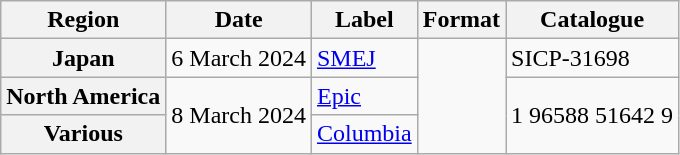<table class="wikitable plainrowheaders">
<tr>
<th scope="col">Region</th>
<th scope="col">Date</th>
<th scope="col">Label</th>
<th scope="col">Format</th>
<th scope="col">Catalogue</th>
</tr>
<tr>
<th scope="row">Japan</th>
<td scope="row">6 March 2024</td>
<td scope="row"><a href='#'>SMEJ</a></td>
<td scope="row" rowspan="3"></td>
<td scope="row">SICP-31698</td>
</tr>
<tr>
<th scope="row">North America</th>
<td scope="row" rowspan="2">8 March 2024</td>
<td scope="row"><a href='#'>Epic</a></td>
<td scope="row" rowspan="2">1 96588 51642 9</td>
</tr>
<tr>
<th scope="row">Various</th>
<td scope="row"><a href='#'>Columbia</a></td>
</tr>
</table>
